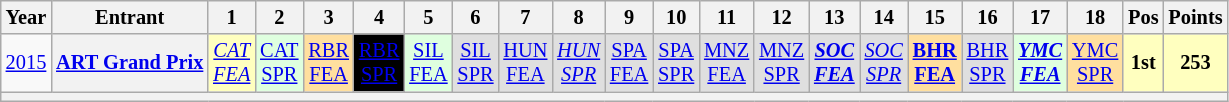<table class="wikitable" style="text-align:center; font-size:85%">
<tr>
<th>Year</th>
<th>Entrant</th>
<th>1</th>
<th>2</th>
<th>3</th>
<th>4</th>
<th>5</th>
<th>6</th>
<th>7</th>
<th>8</th>
<th>9</th>
<th>10</th>
<th>11</th>
<th>12</th>
<th>13</th>
<th>14</th>
<th>15</th>
<th>16</th>
<th>17</th>
<th>18</th>
<th>Pos</th>
<th>Points</th>
</tr>
<tr>
<td id=2015R><a href='#'>2015</a></td>
<th nowrap><a href='#'>ART Grand Prix</a></th>
<td style="background:#FFFFBF;"><em><a href='#'>CAT<br>FEA</a></em><br></td>
<td style="background:#DFFFDF;"><a href='#'>CAT<br>SPR</a><br></td>
<td style="background:#FFDF9F;"><a href='#'>RBR<br>FEA</a><br></td>
<td style="background:#000000; color:white"><a href='#'><span>RBR<br>SPR</span></a><br></td>
<td style="background:#DFFFDF;"><a href='#'>SIL<br>FEA</a><br></td>
<td style="background:#DFDFDF;"><a href='#'>SIL<br>SPR</a><br></td>
<td style="background:#DFDFDF;"><a href='#'>HUN<br>FEA</a><br></td>
<td style="background:#DFDFDF;"><em><a href='#'>HUN<br>SPR</a></em><br></td>
<td style="background:#DFDFDF;"><a href='#'>SPA<br>FEA</a><br></td>
<td style="background:#DFDFDF;"><a href='#'>SPA<br>SPR</a><br></td>
<td style="background:#DFDFDF;"><a href='#'>MNZ<br>FEA</a><br></td>
<td style="background:#DFDFDF;"><a href='#'>MNZ<br>SPR</a><br></td>
<td style="background:#DFDFDF;"><strong><em><a href='#'>SOC<br>FEA</a></em></strong><br></td>
<td style="background:#DFDFDF;"><em><a href='#'>SOC<br>SPR</a></em><br></td>
<td style="background:#FFDF9F;"><strong><a href='#'>BHR<br>FEA</a></strong><br></td>
<td style="background:#DFDFDF;"><a href='#'>BHR<br>SPR</a><br></td>
<td style="background:#DFFFDF;"><strong><em><a href='#'>YMC<br>FEA</a></em></strong><br></td>
<td style="background:#FFDF9F;"><a href='#'>YMC<br>SPR</a><br></td>
<th style="background:#FFFFBF;">1st</th>
<th style="background:#FFFFBF;">253</th>
</tr>
<tr>
<th colspan="22"></th>
</tr>
</table>
